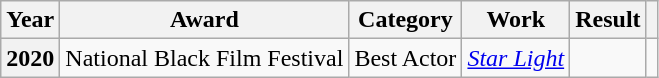<table class="wikitable sortable plainrowheaders">
<tr>
<th>Year</th>
<th>Award</th>
<th>Category</th>
<th>Work</th>
<th>Result</th>
<th scope="col" class="unsortable"></th>
</tr>
<tr>
<th scope="row"  style="text-align:center;">2020</th>
<td>National Black Film Festival</td>
<td>Best Actor</td>
<td><em><a href='#'>Star Light</a></em></td>
<td></td>
<td style="text-align:center;"></td>
</tr>
</table>
